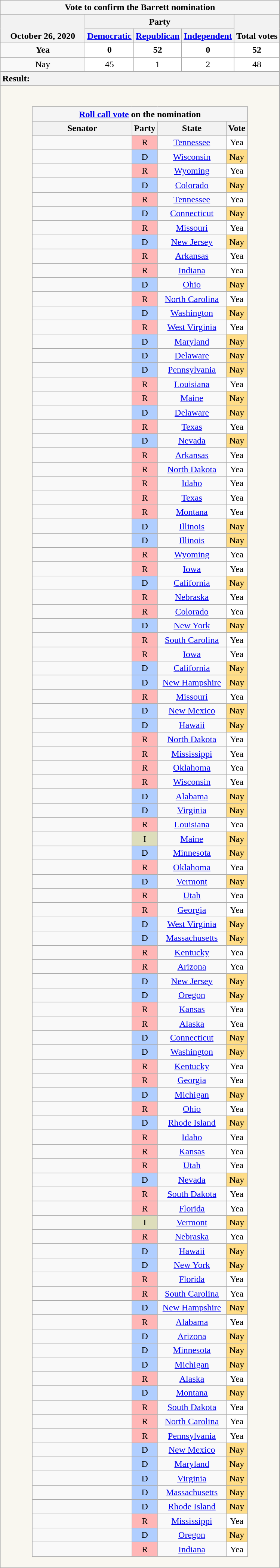<table class="wikitable" style="text-align:center">
<tr>
<th colspan=5 style="background:#f5f5f5">Vote to confirm the Barrett nomination</th>
</tr>
<tr style="vertical-align:bottom;">
<th rowspan=2 style="width: 9em;">October 26, 2020</th>
<th colspan=3>Party</th>
<th rowspan=2>Total votes</th>
</tr>
<tr style="vertical-align:bottom;">
<th><a href='#'>Democratic</a></th>
<th><a href='#'>Republican</a></th>
<th><a href='#'>Independent</a></th>
</tr>
<tr>
<td><strong>Yea</strong></td>
<td style="background:#ffffff"><strong>0</strong></td>
<td style="background:#ffffff"><strong>52</strong></td>
<td style="background:#ffffff"><strong>0</strong></td>
<td style="background:#ffffff"><strong>52</strong></td>
</tr>
<tr>
<td>Nay</td>
<td style="background:#ffffff">45</td>
<td style="background:#ffffff">1</td>
<td style="background:#ffffff">2</td>
<td style="background:#ffffff">48</td>
</tr>
<tr>
<th colspan=5 style="text-align:left;">Result: </th>
</tr>
<tr>
<td colspan=5 style="background:#f9f7f0"><br><table class="wikitable sortable" style="margin:1em auto;">
<tr>
<th colspan=4 style="background:#f5f5f5"><a href='#'>Roll call vote</a> on the nomination</th>
</tr>
<tr>
<th scope="col" style="width: 170px;">Senator</th>
<th>Party</th>
<th scope="col" style="width: 115px;">State</th>
<th>Vote</th>
</tr>
<tr>
<td></td>
<td style="background-color:#ffb6b6; text-align: center;">R</td>
<td><a href='#'>Tennessee</a></td>
<td style="background-color:#ffffff;">Yea</td>
</tr>
<tr>
<td></td>
<td style="background-color:#b0ceff; text-align: center;">D</td>
<td><a href='#'>Wisconsin</a></td>
<td style="background-color:#ffdd88;">Nay</td>
</tr>
<tr>
<td></td>
<td style="background-color:#ffb6b6; text-align: center;">R</td>
<td><a href='#'>Wyoming</a></td>
<td style="background-color:#ffffff;">Yea</td>
</tr>
<tr>
<td></td>
<td style="background-color:#b0ceff; text-align: center;">D</td>
<td><a href='#'>Colorado</a></td>
<td style="background-color:#ffdd88;">Nay</td>
</tr>
<tr>
<td></td>
<td style="background-color:#ffb6b6; text-align: center;">R</td>
<td><a href='#'>Tennessee</a></td>
<td style="background-color:#ffffff;">Yea</td>
</tr>
<tr>
<td></td>
<td style="background-color:#b0ceff; text-align: center;">D</td>
<td><a href='#'>Connecticut</a></td>
<td style="background-color:#ffdd88;">Nay</td>
</tr>
<tr>
<td></td>
<td style="background-color:#ffb6b6; text-align: center;">R</td>
<td><a href='#'>Missouri</a></td>
<td style="background-color:#ffffff;">Yea</td>
</tr>
<tr>
<td></td>
<td style="background-color:#b0ceff; text-align: center;">D</td>
<td><a href='#'>New Jersey</a></td>
<td style="background-color:#ffdd88;">Nay</td>
</tr>
<tr>
<td></td>
<td style="background-color:#ffb6b6; text-align: center;">R</td>
<td><a href='#'>Arkansas</a></td>
<td style="background-color:#ffffff;">Yea</td>
</tr>
<tr>
<td></td>
<td style="background-color:#ffb6b6; text-align: center;">R</td>
<td><a href='#'>Indiana</a></td>
<td style="background-color:#ffffff;">Yea</td>
</tr>
<tr>
<td></td>
<td style="background-color:#b0ceff; text-align: center;">D</td>
<td><a href='#'>Ohio</a></td>
<td style="background-color:#ffdd88;">Nay</td>
</tr>
<tr>
<td></td>
<td style="background-color:#ffb6b6; text-align: center;">R</td>
<td><a href='#'>North Carolina</a></td>
<td style="background-color:#ffffff;">Yea</td>
</tr>
<tr>
<td></td>
<td style="background-color:#b0ceff; text-align: center;">D</td>
<td><a href='#'>Washington</a></td>
<td style="background-color:#ffdd88;">Nay</td>
</tr>
<tr>
<td></td>
<td style="background-color:#ffb6b6; text-align: center;">R</td>
<td><a href='#'>West Virginia</a></td>
<td style="background-color:#ffffff;">Yea</td>
</tr>
<tr>
<td></td>
<td style="background-color:#b0ceff; text-align: center;">D</td>
<td><a href='#'>Maryland</a></td>
<td style="background-color:#ffdd88;">Nay</td>
</tr>
<tr>
<td></td>
<td style="background-color:#b0ceff; text-align: center;">D</td>
<td><a href='#'>Delaware</a></td>
<td style="background-color:#ffdd88;">Nay</td>
</tr>
<tr>
<td></td>
<td style="background-color:#b0ceff; text-align: center;">D</td>
<td><a href='#'>Pennsylvania</a></td>
<td style="background-color:#ffdd88;">Nay</td>
</tr>
<tr>
<td></td>
<td style="background-color:#ffb6b6; text-align: center;">R</td>
<td><a href='#'>Louisiana</a></td>
<td style="background-color:#ffffff;">Yea</td>
</tr>
<tr>
<td></td>
<td style="background-color:#ffb6b6; text-align: center;">R</td>
<td><a href='#'>Maine</a></td>
<td style="background-color:#ffdd88;">Nay</td>
</tr>
<tr>
<td></td>
<td style="background-color:#b0ceff; text-align: center;">D</td>
<td><a href='#'>Delaware</a></td>
<td style="background-color:#ffdd88;">Nay</td>
</tr>
<tr>
<td></td>
<td style="background-color:#ffb6b6; text-align: center;">R</td>
<td><a href='#'>Texas</a></td>
<td style="background-color:#ffffff;">Yea</td>
</tr>
<tr>
<td></td>
<td style="background-color:#b0ceff; text-align: center;">D</td>
<td><a href='#'>Nevada</a></td>
<td style="background-color:#ffdd88;">Nay</td>
</tr>
<tr>
<td></td>
<td style="background-color:#ffb6b6; text-align: center;">R</td>
<td><a href='#'>Arkansas</a></td>
<td style="background-color:#ffffff;">Yea</td>
</tr>
<tr>
<td></td>
<td style="background-color:#ffb6b6; text-align: center;">R</td>
<td><a href='#'>North Dakota</a></td>
<td style="background-color:#ffffff;">Yea</td>
</tr>
<tr>
<td></td>
<td style="background-color:#ffb6b6; text-align: center;">R</td>
<td><a href='#'>Idaho</a></td>
<td style="background-color:#ffffff;">Yea</td>
</tr>
<tr>
<td></td>
<td style="background-color:#ffb6b6; text-align: center;">R</td>
<td><a href='#'>Texas</a></td>
<td style="background-color:#ffffff;">Yea</td>
</tr>
<tr>
<td></td>
<td style="background-color:#ffb6b6; text-align: center;">R</td>
<td><a href='#'>Montana</a></td>
<td style="background-color:#ffffff;">Yea</td>
</tr>
<tr>
<td></td>
<td style="background-color:#b0ceff; text-align: center;">D</td>
<td><a href='#'>Illinois</a></td>
<td style="background-color:#ffdd88;">Nay</td>
</tr>
<tr>
<td></td>
<td style="background-color:#b0ceff; text-align: center;">D</td>
<td><a href='#'>Illinois</a></td>
<td style="background-color:#ffdd88;">Nay</td>
</tr>
<tr>
<td></td>
<td style="background-color:#ffb6b6; text-align: center;">R</td>
<td><a href='#'>Wyoming</a></td>
<td style="background-color:#ffffff;">Yea</td>
</tr>
<tr>
<td></td>
<td style="background-color:#ffb6b6; text-align: center;">R</td>
<td><a href='#'>Iowa</a></td>
<td style="background-color:#ffffff;">Yea</td>
</tr>
<tr>
<td></td>
<td style="background-color:#b0ceff; text-align: center;">D</td>
<td><a href='#'>California</a></td>
<td style="background-color:#ffdd88;">Nay</td>
</tr>
<tr>
<td></td>
<td style="background-color:#ffb6b6; text-align: center;">R</td>
<td><a href='#'>Nebraska</a></td>
<td style="background-color:#ffffff;">Yea</td>
</tr>
<tr>
<td></td>
<td style="background-color:#ffb6b6; text-align: center;">R</td>
<td><a href='#'>Colorado</a></td>
<td style="background-color:#ffffff;">Yea</td>
</tr>
<tr>
<td></td>
<td style="background-color:#b0ceff; text-align: center;">D</td>
<td><a href='#'>New York</a></td>
<td style="background-color:#ffdd88;">Nay</td>
</tr>
<tr>
<td></td>
<td style="background-color:#ffb6b6; text-align: center;">R</td>
<td><a href='#'>South Carolina</a></td>
<td style="background-color:#ffffff;">Yea</td>
</tr>
<tr>
<td></td>
<td style="background-color:#ffb6b6; text-align: center;">R</td>
<td><a href='#'>Iowa</a></td>
<td style="background-color:#ffffff;">Yea</td>
</tr>
<tr>
<td></td>
<td style="background-color:#b0ceff; text-align: center;">D</td>
<td><a href='#'>California</a></td>
<td style="background-color:#ffdd88;">Nay</td>
</tr>
<tr>
<td></td>
<td style="background-color:#b0ceff; text-align: center;">D</td>
<td><a href='#'>New Hampshire</a></td>
<td style="background-color:#ffdd88;">Nay</td>
</tr>
<tr>
<td></td>
<td style="background-color:#ffb6b6; text-align: center;">R</td>
<td><a href='#'>Missouri</a></td>
<td style="background-color:#ffffff;">Yea</td>
</tr>
<tr>
<td></td>
<td style="background-color:#b0ceff; text-align: center;">D</td>
<td><a href='#'>New Mexico</a></td>
<td style="background-color:#ffdd88;">Nay</td>
</tr>
<tr>
<td></td>
<td style="background-color:#b0ceff; text-align: center;">D</td>
<td><a href='#'>Hawaii</a></td>
<td style="background-color:#ffdd88;">Nay</td>
</tr>
<tr>
<td></td>
<td style="background-color:#ffb6b6; text-align: center;">R</td>
<td><a href='#'>North Dakota</a></td>
<td style="background-color:#ffffff;">Yea</td>
</tr>
<tr>
<td></td>
<td style="background-color:#ffb6b6; text-align: center;">R</td>
<td><a href='#'>Mississippi</a></td>
<td style="background-color:#ffffff;">Yea</td>
</tr>
<tr>
<td></td>
<td style="background-color:#ffb6b6; text-align: center;">R</td>
<td><a href='#'>Oklahoma</a></td>
<td style="background-color:#ffffff;">Yea</td>
</tr>
<tr>
<td></td>
<td style="background-color:#ffb6b6; text-align: center;">R</td>
<td><a href='#'>Wisconsin</a></td>
<td style="background-color:#ffffff;">Yea</td>
</tr>
<tr>
<td></td>
<td style="background-color:#b0ceff; text-align: center;">D</td>
<td><a href='#'>Alabama</a></td>
<td style="background-color:#ffdd88;">Nay</td>
</tr>
<tr>
<td></td>
<td style="background-color:#b0ceff; text-align: center;">D</td>
<td><a href='#'>Virginia</a></td>
<td style="background-color:#ffdd88;">Nay</td>
</tr>
<tr>
<td></td>
<td style="background-color:#ffb6b6; text-align: center;">R</td>
<td><a href='#'>Louisiana</a></td>
<td style="background-color:#ffffff;">Yea</td>
</tr>
<tr>
<td></td>
<td style="background-color:#ddddbb; text-align: center;">I</td>
<td><a href='#'>Maine</a></td>
<td style="background-color:#ffdd88;">Nay</td>
</tr>
<tr>
<td></td>
<td style="background-color:#b0ceff; text-align: center;">D</td>
<td><a href='#'>Minnesota</a></td>
<td style="background-color:#ffdd88;">Nay</td>
</tr>
<tr>
<td></td>
<td style="background-color:#ffb6b6; text-align: center;">R</td>
<td><a href='#'>Oklahoma</a></td>
<td style="background-color:#ffffff;">Yea</td>
</tr>
<tr>
<td></td>
<td style="background-color:#b0ceff; text-align: center;">D</td>
<td><a href='#'>Vermont</a></td>
<td style="background-color:#ffdd88;">Nay</td>
</tr>
<tr>
<td></td>
<td style="background-color:#ffb6b6; text-align: center;">R</td>
<td><a href='#'>Utah</a></td>
<td style="background-color:#ffffff;">Yea</td>
</tr>
<tr>
<td></td>
<td style="background-color:#ffb6b6; text-align: center;">R</td>
<td><a href='#'>Georgia</a></td>
<td style="background-color:#ffffff;">Yea</td>
</tr>
<tr>
<td></td>
<td style="background-color:#b0ceff; text-align: center;">D</td>
<td><a href='#'>West Virginia</a></td>
<td style="background-color:#ffdd88;">Nay</td>
</tr>
<tr>
<td></td>
<td style="background-color:#b0ceff; text-align: center;">D</td>
<td><a href='#'>Massachusetts</a></td>
<td style="background-color:#ffdd88;">Nay</td>
</tr>
<tr>
<td></td>
<td style="background-color:#ffb6b6; text-align: center;">R</td>
<td><a href='#'>Kentucky</a></td>
<td style="background-color:#ffffff;">Yea</td>
</tr>
<tr>
<td></td>
<td style="background-color:#ffb6b6; text-align: center;">R</td>
<td><a href='#'>Arizona</a></td>
<td style="background-color:#ffffff;">Yea</td>
</tr>
<tr>
<td></td>
<td style="background-color:#b0ceff; text-align: center;">D</td>
<td><a href='#'>New Jersey</a></td>
<td style="background-color:#ffdd88;">Nay</td>
</tr>
<tr>
<td></td>
<td style="background-color:#b0ceff; text-align: center;">D</td>
<td><a href='#'>Oregon</a></td>
<td style="background-color:#ffdd88;">Nay</td>
</tr>
<tr>
<td></td>
<td style="background-color:#ffb6b6; text-align: center;">R</td>
<td><a href='#'>Kansas</a></td>
<td style="background-color:#ffffff;">Yea</td>
</tr>
<tr>
<td></td>
<td style="background-color:#ffb6b6; text-align: center;">R</td>
<td><a href='#'>Alaska</a></td>
<td style="background-color:#ffffff;">Yea</td>
</tr>
<tr>
<td></td>
<td style="background-color:#b0ceff; text-align: center;">D</td>
<td><a href='#'>Connecticut</a></td>
<td style="background-color:#ffdd88;">Nay</td>
</tr>
<tr>
<td></td>
<td style="background-color:#b0ceff; text-align: center;">D</td>
<td><a href='#'>Washington</a></td>
<td style="background-color:#ffdd88;">Nay</td>
</tr>
<tr>
<td></td>
<td style="background-color:#ffb6b6; text-align: center;">R</td>
<td><a href='#'>Kentucky</a></td>
<td style="background-color:#ffffff;">Yea</td>
</tr>
<tr>
<td></td>
<td style="background-color:#ffb6b6; text-align: center;">R</td>
<td><a href='#'>Georgia</a></td>
<td style="background-color:#ffffff;">Yea</td>
</tr>
<tr>
<td></td>
<td style="background-color:#b0ceff; text-align: center;">D</td>
<td><a href='#'>Michigan</a></td>
<td style="background-color:#ffdd88;">Nay</td>
</tr>
<tr>
<td></td>
<td style="background-color:#ffb6b6; text-align: center;">R</td>
<td><a href='#'>Ohio</a></td>
<td style="background-color:#ffffff;">Yea</td>
</tr>
<tr>
<td></td>
<td style="background-color:#b0ceff; text-align: center;">D</td>
<td><a href='#'>Rhode Island</a></td>
<td style="background-color:#ffdd88;">Nay</td>
</tr>
<tr>
<td></td>
<td style="background-color:#ffb6b6; text-align: center;">R</td>
<td><a href='#'>Idaho</a></td>
<td style="background-color:#ffffff;">Yea</td>
</tr>
<tr>
<td></td>
<td style="background-color:#ffb6b6; text-align: center;">R</td>
<td><a href='#'>Kansas</a></td>
<td style="background-color:#ffffff;">Yea</td>
</tr>
<tr>
<td></td>
<td style="background-color:#ffb6b6; text-align: center;">R</td>
<td><a href='#'>Utah</a></td>
<td style="background-color:#ffffff;">Yea</td>
</tr>
<tr>
<td></td>
<td style="background-color:#b0ceff; text-align: center;">D</td>
<td><a href='#'>Nevada</a></td>
<td style="background-color:#ffdd88;">Nay</td>
</tr>
<tr>
<td></td>
<td style="background-color:#ffb6b6; text-align: center;">R</td>
<td><a href='#'>South Dakota</a></td>
<td style="background-color:#ffffff;">Yea</td>
</tr>
<tr>
<td></td>
<td style="background-color:#ffb6b6; text-align: center;">R</td>
<td><a href='#'>Florida</a></td>
<td style="background-color:#ffffff;">Yea</td>
</tr>
<tr>
<td></td>
<td style="background-color:#ddddbb; text-align: center;">I</td>
<td><a href='#'>Vermont</a></td>
<td style="background-color:#ffdd88;">Nay</td>
</tr>
<tr>
<td></td>
<td style="background-color:#ffb6b6; text-align: center;">R</td>
<td><a href='#'>Nebraska</a></td>
<td style="background-color:#ffffff;">Yea</td>
</tr>
<tr>
<td></td>
<td style="background-color:#b0ceff; text-align: center;">D</td>
<td><a href='#'>Hawaii</a></td>
<td style="background-color:#ffdd88;">Nay</td>
</tr>
<tr>
<td></td>
<td style="background-color:#b0ceff; text-align: center;">D</td>
<td><a href='#'>New York</a></td>
<td style="background-color:#ffdd88;">Nay</td>
</tr>
<tr>
<td></td>
<td style="background-color:#ffb6b6; text-align: center;">R</td>
<td><a href='#'>Florida</a></td>
<td style="background-color:#ffffff;">Yea</td>
</tr>
<tr>
<td></td>
<td style="background-color:#ffb6b6; text-align: center;">R</td>
<td><a href='#'>South Carolina</a></td>
<td style="background-color:#ffffff;">Yea</td>
</tr>
<tr>
<td></td>
<td style="background-color:#b0ceff; text-align: center;">D</td>
<td><a href='#'>New Hampshire</a></td>
<td style="background-color:#ffdd88;">Nay</td>
</tr>
<tr>
<td></td>
<td style="background-color:#ffb6b6; text-align: center;">R</td>
<td><a href='#'>Alabama</a></td>
<td style="background-color:#ffffff;">Yea</td>
</tr>
<tr>
<td></td>
<td style="background-color:#b0ceff; text-align: center;">D</td>
<td><a href='#'>Arizona</a></td>
<td style="background-color:#ffdd88;">Nay</td>
</tr>
<tr>
<td></td>
<td style="background-color:#b0ceff; text-align: center;">D</td>
<td><a href='#'>Minnesota</a></td>
<td style="background-color:#ffdd88;">Nay</td>
</tr>
<tr>
<td></td>
<td style="background-color:#b0ceff; text-align: center;">D</td>
<td><a href='#'>Michigan</a></td>
<td style="background-color:#ffdd88;">Nay</td>
</tr>
<tr>
<td></td>
<td style="background-color:#ffb6b6; text-align: center;">R</td>
<td><a href='#'>Alaska</a></td>
<td style="background-color:#ffffff;">Yea</td>
</tr>
<tr>
<td></td>
<td style="background-color:#b0ceff; text-align: center;">D</td>
<td><a href='#'>Montana</a></td>
<td style="background-color:#ffdd88;">Nay</td>
</tr>
<tr>
<td></td>
<td style="background-color:#ffb6b6; text-align: center;">R</td>
<td><a href='#'>South Dakota</a></td>
<td style="background-color:#ffffff;">Yea</td>
</tr>
<tr>
<td></td>
<td style="background-color:#ffb6b6; text-align: center;">R</td>
<td><a href='#'>North Carolina</a></td>
<td style="background-color:#ffffff;">Yea</td>
</tr>
<tr>
<td></td>
<td style="background-color:#ffb6b6; text-align: center;">R</td>
<td><a href='#'>Pennsylvania</a></td>
<td style="background-color:#ffffff;">Yea</td>
</tr>
<tr>
<td></td>
<td style="background-color:#b0ceff; text-align: center;">D</td>
<td><a href='#'>New Mexico</a></td>
<td style="background-color:#ffdd88;">Nay</td>
</tr>
<tr>
<td></td>
<td style="background-color:#b0ceff; text-align: center;">D</td>
<td><a href='#'>Maryland</a></td>
<td style="background-color:#ffdd88;">Nay</td>
</tr>
<tr>
<td></td>
<td style="background-color:#b0ceff; text-align: center;">D</td>
<td><a href='#'>Virginia</a></td>
<td style="background-color:#ffdd88;">Nay</td>
</tr>
<tr>
<td></td>
<td style="background-color:#b0ceff; text-align: center;">D</td>
<td><a href='#'>Massachusetts</a></td>
<td style="background-color:#ffdd88;">Nay</td>
</tr>
<tr>
<td></td>
<td style="background-color:#b0ceff; text-align: center;">D</td>
<td><a href='#'>Rhode Island</a></td>
<td style="background-color:#ffdd88;">Nay</td>
</tr>
<tr>
<td></td>
<td style="background-color:#ffb6b6; text-align: center;">R</td>
<td><a href='#'>Mississippi</a></td>
<td style="background-color:#ffffff;">Yea</td>
</tr>
<tr>
<td></td>
<td style="background-color:#b0ceff; text-align: center;">D</td>
<td><a href='#'>Oregon</a></td>
<td style="background-color:#ffdd88;">Nay</td>
</tr>
<tr>
<td></td>
<td style="background-color:#ffb6b6; text-align: center;">R</td>
<td><a href='#'>Indiana</a></td>
<td style="background-color:#ffffff;">Yea</td>
</tr>
</table>
</td>
</tr>
</table>
